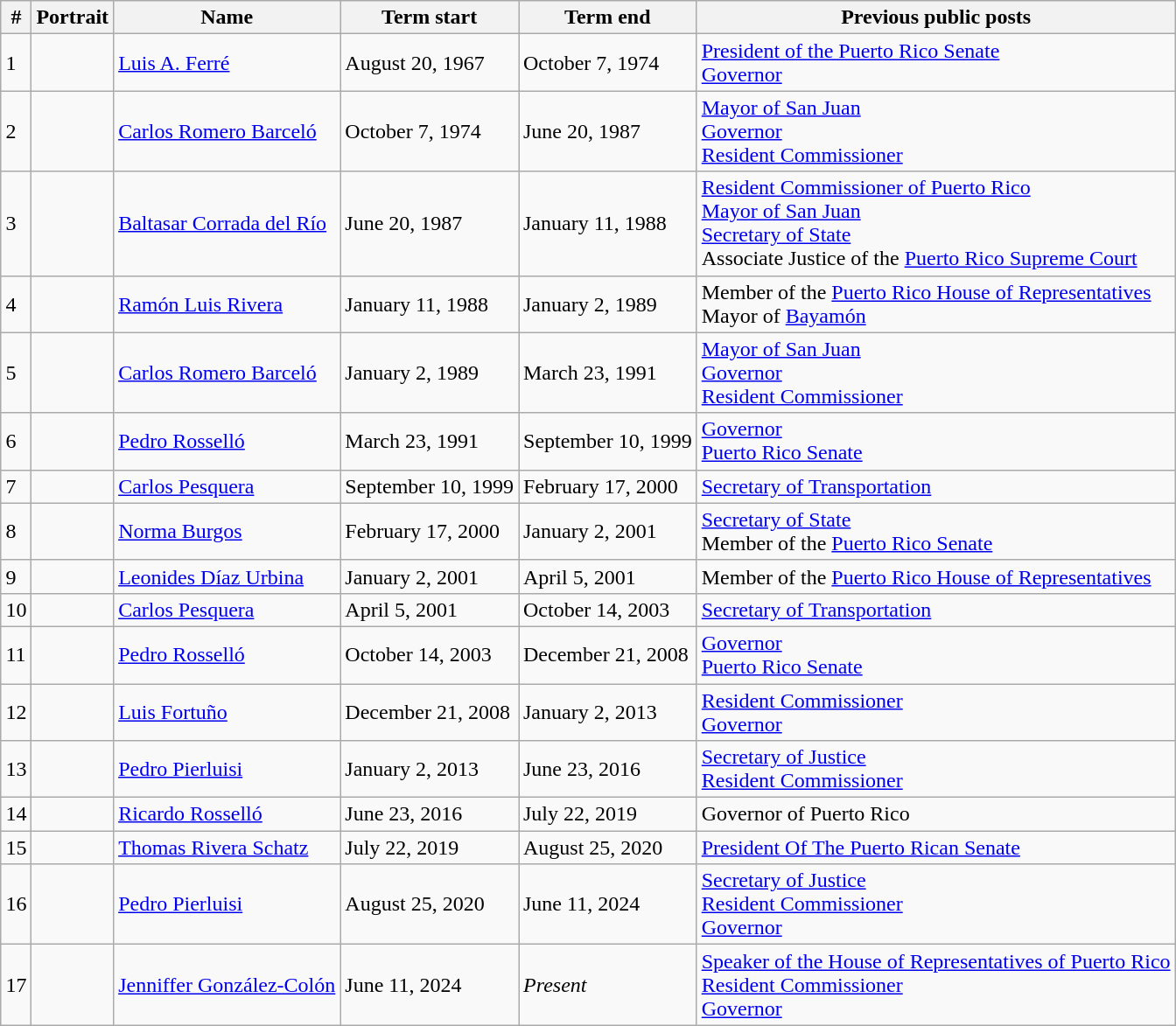<table class="wikitable sortable" style="margin: 0 auto">
<tr>
<th>#</th>
<th>Portrait</th>
<th>Name</th>
<th>Term start</th>
<th>Term end</th>
<th>Previous public posts</th>
</tr>
<tr>
<td>1</td>
<td></td>
<td><a href='#'>Luis A. Ferré</a></td>
<td>August 20, 1967</td>
<td>October 7, 1974</td>
<td><a href='#'>President of the Puerto Rico Senate</a><br><a href='#'>Governor</a></td>
</tr>
<tr>
<td>2</td>
<td></td>
<td><a href='#'>Carlos Romero Barceló</a></td>
<td>October 7, 1974</td>
<td>June 20, 1987</td>
<td><a href='#'>Mayor of San Juan</a><br><a href='#'>Governor</a><br><a href='#'>Resident Commissioner</a></td>
</tr>
<tr>
<td>3</td>
<td></td>
<td><a href='#'>Baltasar Corrada del Río</a></td>
<td>June 20, 1987</td>
<td>January 11, 1988</td>
<td><a href='#'>Resident Commissioner of Puerto Rico</a><br><a href='#'>Mayor of San Juan</a><br><a href='#'>Secretary of State</a><br>Associate Justice of the <a href='#'>Puerto Rico Supreme Court</a></td>
</tr>
<tr>
<td>4</td>
<td></td>
<td><a href='#'>Ramón Luis Rivera</a></td>
<td>January 11, 1988</td>
<td>January 2, 1989</td>
<td>Member of the <a href='#'>Puerto Rico House of Representatives</a><br>Mayor of <a href='#'>Bayamón</a></td>
</tr>
<tr>
<td>5</td>
<td></td>
<td><a href='#'>Carlos Romero Barceló</a></td>
<td>January 2, 1989</td>
<td>March 23, 1991</td>
<td><a href='#'>Mayor of San Juan</a><br><a href='#'>Governor</a><br><a href='#'>Resident Commissioner</a></td>
</tr>
<tr>
<td>6</td>
<td></td>
<td><a href='#'>Pedro Rosselló</a></td>
<td>March 23, 1991</td>
<td>September 10, 1999</td>
<td><a href='#'>Governor</a><br><a href='#'>Puerto Rico Senate</a></td>
</tr>
<tr>
<td>7</td>
<td></td>
<td><a href='#'>Carlos Pesquera</a></td>
<td>September 10, 1999</td>
<td>February 17, 2000</td>
<td><a href='#'>Secretary of Transportation</a></td>
</tr>
<tr>
<td>8</td>
<td></td>
<td><a href='#'>Norma Burgos</a></td>
<td>February 17, 2000</td>
<td>January 2, 2001</td>
<td><a href='#'>Secretary of State</a><br>Member of the <a href='#'>Puerto Rico Senate</a></td>
</tr>
<tr>
<td>9</td>
<td></td>
<td><a href='#'>Leonides Díaz Urbina</a></td>
<td>January 2, 2001</td>
<td>April 5, 2001</td>
<td>Member of the <a href='#'>Puerto Rico House of Representatives</a></td>
</tr>
<tr>
<td>10</td>
<td></td>
<td><a href='#'>Carlos Pesquera</a></td>
<td>April 5, 2001</td>
<td>October 14, 2003</td>
<td><a href='#'>Secretary of Transportation</a></td>
</tr>
<tr>
<td>11</td>
<td></td>
<td><a href='#'>Pedro Rosselló</a></td>
<td>October 14, 2003</td>
<td>December 21, 2008</td>
<td><a href='#'>Governor</a><br><a href='#'>Puerto Rico Senate</a></td>
</tr>
<tr>
<td>12</td>
<td></td>
<td><a href='#'>Luis Fortuño</a></td>
<td>December 21, 2008</td>
<td>January 2, 2013</td>
<td><a href='#'>Resident Commissioner</a><br><a href='#'>Governor</a></td>
</tr>
<tr>
<td>13</td>
<td></td>
<td><a href='#'>Pedro Pierluisi</a></td>
<td>January 2, 2013</td>
<td>June 23, 2016</td>
<td><a href='#'>Secretary of Justice</a><br><a href='#'>Resident Commissioner</a></td>
</tr>
<tr>
<td>14</td>
<td></td>
<td><a href='#'>Ricardo Rosselló</a></td>
<td>June 23, 2016</td>
<td>July 22, 2019</td>
<td>Governor of Puerto Rico</td>
</tr>
<tr>
<td>15</td>
<td></td>
<td><a href='#'>Thomas Rivera Schatz</a></td>
<td>July 22, 2019</td>
<td>August 25, 2020</td>
<td><a href='#'>President Of The Puerto Rican Senate</a></td>
</tr>
<tr>
<td>16</td>
<td></td>
<td><a href='#'>Pedro Pierluisi</a></td>
<td>August 25, 2020</td>
<td>June 11, 2024</td>
<td><a href='#'>Secretary of Justice</a><br><a href='#'>Resident Commissioner</a><br><a href='#'>Governor</a></td>
</tr>
<tr>
<td>17</td>
<td></td>
<td><a href='#'>Jenniffer González-Colón</a></td>
<td>June 11, 2024</td>
<td><em>Present</em></td>
<td><a href='#'>Speaker of the House of Representatives of Puerto Rico</a><br><a href='#'>Resident Commissioner</a><br><a href='#'>Governor</a></td>
</tr>
</table>
